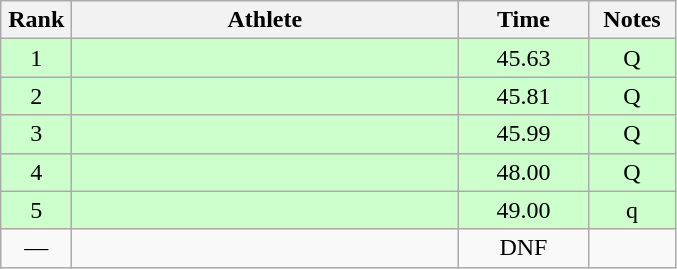<table class="wikitable" style="text-align:center">
<tr>
<th width=40>Rank</th>
<th width=250>Athlete</th>
<th width=80>Time</th>
<th width=50>Notes</th>
</tr>
<tr bgcolor=ccffcc>
<td>1</td>
<td align=left></td>
<td>45.63</td>
<td>Q</td>
</tr>
<tr bgcolor=ccffcc>
<td>2</td>
<td align=left></td>
<td>45.81</td>
<td>Q</td>
</tr>
<tr bgcolor=ccffcc>
<td>3</td>
<td align=left></td>
<td>45.99</td>
<td>Q</td>
</tr>
<tr bgcolor=ccffcc>
<td>4</td>
<td align=left></td>
<td>48.00</td>
<td>Q</td>
</tr>
<tr bgcolor=ccffcc>
<td>5</td>
<td align=left></td>
<td>49.00</td>
<td>q</td>
</tr>
<tr>
<td>—</td>
<td align=left></td>
<td>DNF</td>
<td></td>
</tr>
</table>
